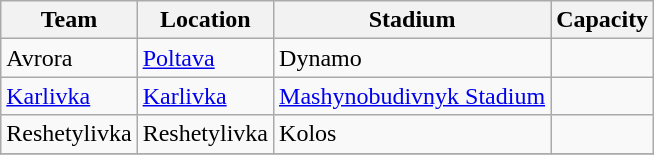<table class="wikitable sortable">
<tr>
<th>Team</th>
<th>Location</th>
<th>Stadium</th>
<th>Capacity</th>
</tr>
<tr>
<td>Avrora</td>
<td><a href='#'>Poltava</a></td>
<td>Dynamo</td>
<td style="text-align:center"></td>
</tr>
<tr>
<td><a href='#'>Karlivka</a></td>
<td><a href='#'>Karlivka</a></td>
<td><a href='#'>Mashynobudivnyk Stadium</a></td>
<td style="text-align:center"></td>
</tr>
<tr>
<td>Reshetylivka</td>
<td>Reshetylivka</td>
<td>Kolos</td>
<td style="text-align:center"></td>
</tr>
<tr>
</tr>
</table>
